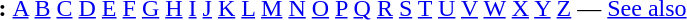<table id="toc" border="0">
<tr>
<th>:</th>
<td><a href='#'>A</a> <a href='#'>B</a> <a href='#'>C</a> <a href='#'>D</a> <a href='#'>E</a> <a href='#'>F</a> <a href='#'>G</a> <a href='#'>H</a> <a href='#'>I</a> <a href='#'>J</a> <a href='#'>K</a> <a href='#'>L</a> <a href='#'>M</a> <a href='#'>N</a> <a href='#'>O</a> <a href='#'>P</a> <a href='#'>Q</a> <a href='#'>R</a> <a href='#'>S</a> <a href='#'>T</a> <a href='#'>U</a> <a href='#'>V</a> <a href='#'>W</a> <a href='#'>X</a> <a href='#'>Y</a>  <a href='#'>Z</a> — <a href='#'>See also</a></td>
</tr>
</table>
